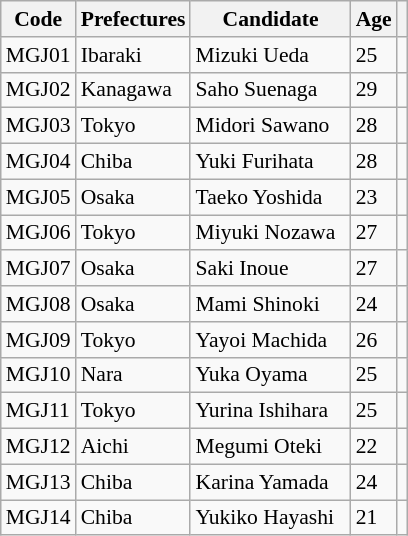<table class="wikitable sortable" style="font-size: 90%;">
<tr>
<th class=unsortable><span><strong>Code</strong></span></th>
<th><span>Prefectures</span></th>
<th width="100"><span>Candidate </span></th>
<th><span>Age</span></th>
<th><span></span></th>
</tr>
<tr>
<td>MGJ01</td>
<td>Ibaraki</td>
<td>Mizuki Ueda</td>
<td>25</td>
<td></td>
</tr>
<tr>
<td>MGJ02</td>
<td>Kanagawa</td>
<td>Saho Suenaga</td>
<td>29</td>
<td></td>
</tr>
<tr>
<td>MGJ03</td>
<td>Tokyo</td>
<td>Midori Sawano</td>
<td>28</td>
<td></td>
</tr>
<tr>
<td>MGJ04</td>
<td>Chiba</td>
<td>Yuki Furihata</td>
<td>28</td>
<td></td>
</tr>
<tr>
<td>MGJ05</td>
<td>Osaka</td>
<td>Taeko Yoshida</td>
<td>23</td>
<td></td>
</tr>
<tr>
<td>MGJ06</td>
<td>Tokyo</td>
<td>Miyuki Nozawa</td>
<td>27</td>
<td></td>
</tr>
<tr>
<td>MGJ07</td>
<td>Osaka</td>
<td>Saki Inoue</td>
<td>27</td>
<td></td>
</tr>
<tr>
<td>MGJ08</td>
<td>Osaka</td>
<td>Mami Shinoki</td>
<td>24</td>
<td></td>
</tr>
<tr>
<td>MGJ09</td>
<td>Tokyo</td>
<td>Yayoi Machida</td>
<td>26</td>
<td></td>
</tr>
<tr>
<td>MGJ10</td>
<td>Nara</td>
<td>Yuka Oyama</td>
<td>25</td>
<td></td>
</tr>
<tr>
<td>MGJ11</td>
<td>Tokyo</td>
<td>Yurina Ishihara</td>
<td>25</td>
<td></td>
</tr>
<tr>
<td>MGJ12</td>
<td>Aichi</td>
<td>Megumi Oteki</td>
<td>22</td>
<td></td>
</tr>
<tr>
<td>MGJ13</td>
<td>Chiba</td>
<td>Karina Yamada</td>
<td>24</td>
<td></td>
</tr>
<tr>
<td>MGJ14</td>
<td>Chiba</td>
<td>Yukiko Hayashi</td>
<td>21</td>
<td></td>
</tr>
</table>
